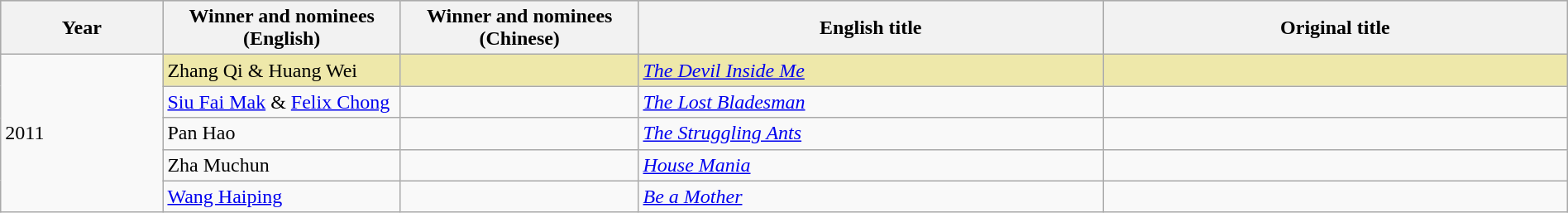<table class="wikitable" style="width:100%;">
<tr style="background:#bebebe">
<th width="100"><strong>Year</strong></th>
<th width="150"><strong>Winner and nominees<br>(English)</strong></th>
<th width="150"><strong>Winner and nominees<br>(Chinese)</strong></th>
<th width="300"><strong>English title</strong></th>
<th width="300"><strong>Original title</strong></th>
</tr>
<tr>
<td rowspan="5">2011</td>
<td style="background:#EEE8AA;">Zhang Qi & Huang Wei</td>
<td style="background:#EEE8AA;"></td>
<td style="background:#EEE8AA;"><em><a href='#'>The Devil Inside Me</a></em></td>
<td style="background:#EEE8AA;"></td>
</tr>
<tr>
<td><a href='#'>Siu Fai Mak</a> & <a href='#'>Felix Chong</a></td>
<td></td>
<td><em><a href='#'>The Lost Bladesman</a></em></td>
<td></td>
</tr>
<tr>
<td>Pan Hao</td>
<td></td>
<td><em><a href='#'>The Struggling Ants</a></em></td>
<td></td>
</tr>
<tr>
<td>Zha Muchun</td>
<td></td>
<td><em><a href='#'>House Mania</a></em></td>
<td></td>
</tr>
<tr>
<td><a href='#'>Wang Haiping</a></td>
<td></td>
<td><em><a href='#'>Be a Mother</a></em></td>
<td></td>
</tr>
</table>
